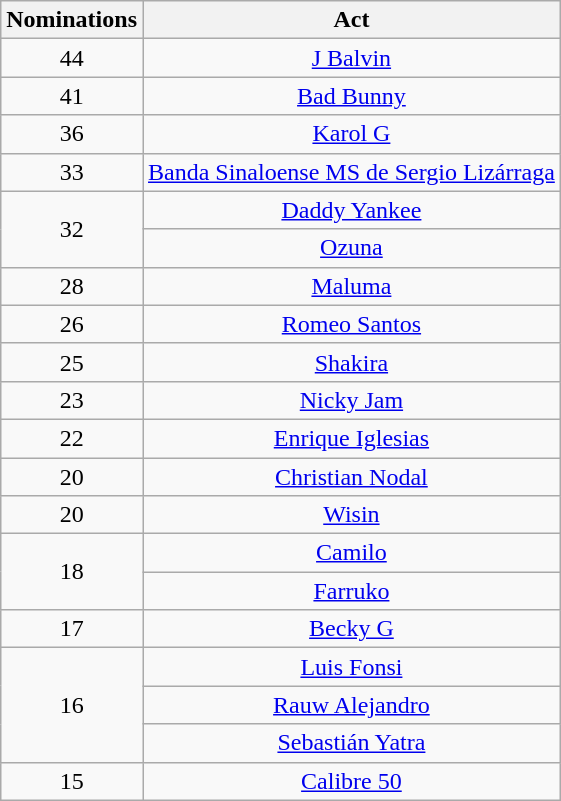<table class="wikitable" rowspan="2" style="text-align:center;">
<tr>
<th scope="col">Nominations</th>
<th scope="col">Act</th>
</tr>
<tr>
<td>44</td>
<td><a href='#'>J Balvin</a></td>
</tr>
<tr>
<td>41</td>
<td><a href='#'>Bad Bunny</a></td>
</tr>
<tr>
<td>36</td>
<td><a href='#'>Karol G</a></td>
</tr>
<tr>
<td>33</td>
<td><a href='#'>Banda Sinaloense MS de Sergio Lizárraga</a></td>
</tr>
<tr>
<td rowspan="2">32</td>
<td><a href='#'>Daddy Yankee</a></td>
</tr>
<tr>
<td><a href='#'>Ozuna</a></td>
</tr>
<tr>
<td rowspan="1">28</td>
<td><a href='#'>Maluma</a></td>
</tr>
<tr>
<td>26</td>
<td><a href='#'>Romeo Santos</a></td>
</tr>
<tr>
<td>25</td>
<td><a href='#'>Shakira</a></td>
</tr>
<tr>
<td>23</td>
<td><a href='#'>Nicky Jam</a></td>
</tr>
<tr>
<td>22</td>
<td><a href='#'>Enrique Iglesias</a></td>
</tr>
<tr>
<td>20</td>
<td><a href='#'>Christian Nodal</a></td>
</tr>
<tr>
<td>20</td>
<td><a href='#'>Wisin</a></td>
</tr>
<tr>
<td rowspan="2">18</td>
<td><a href='#'>Camilo</a></td>
</tr>
<tr>
<td><a href='#'>Farruko</a></td>
</tr>
<tr>
<td>17</td>
<td><a href='#'>Becky G</a></td>
</tr>
<tr>
<td rowspan="3">16</td>
<td><a href='#'>Luis Fonsi</a></td>
</tr>
<tr>
<td><a href='#'>Rauw Alejandro</a></td>
</tr>
<tr>
<td><a href='#'>Sebastián Yatra</a></td>
</tr>
<tr>
<td>15</td>
<td><a href='#'>Calibre 50</a></td>
</tr>
</table>
